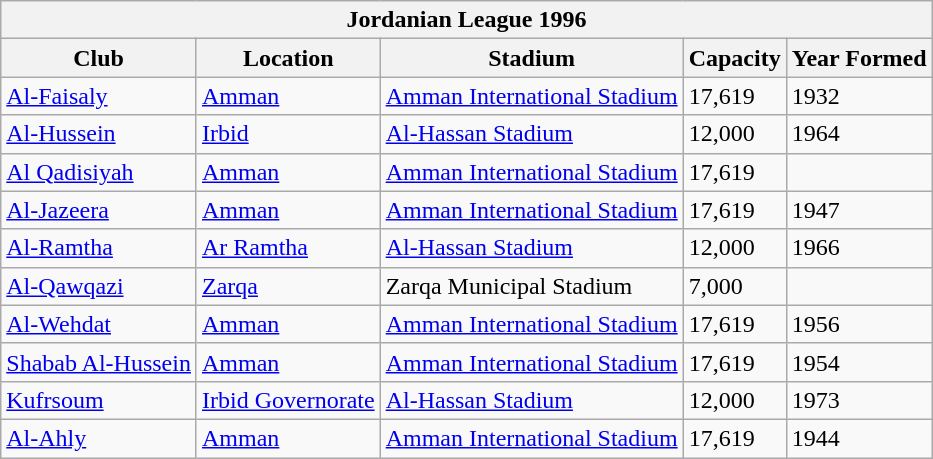<table class="wikitable">
<tr>
<th colspan="5">Jordanian  League 1996</th>
</tr>
<tr>
<th>Club</th>
<th>Location</th>
<th>Stadium</th>
<th>Capacity</th>
<th>Year Formed</th>
</tr>
<tr style="vertical-align:top;">
<td><a href='#'>Al-Faisaly</a></td>
<td><a href='#'>Amman</a></td>
<td><a href='#'>Amman International Stadium</a></td>
<td>17,619</td>
<td>1932</td>
</tr>
<tr style="vertical-align:top;">
<td><a href='#'>Al-Hussein</a></td>
<td><a href='#'>Irbid</a></td>
<td><a href='#'>Al-Hassan Stadium</a></td>
<td>12,000</td>
<td>1964</td>
</tr>
<tr style="vertical-align:top;">
<td><a href='#'>Al Qadisiyah</a></td>
<td><a href='#'>Amman</a></td>
<td><a href='#'>Amman International Stadium</a></td>
<td>17,619</td>
<td></td>
</tr>
<tr style="vertical-align:top;">
<td><a href='#'>Al-Jazeera</a></td>
<td><a href='#'>Amman</a></td>
<td><a href='#'>Amman International Stadium</a></td>
<td>17,619</td>
<td>1947</td>
</tr>
<tr style="vertical-align:top;">
<td><a href='#'>Al-Ramtha</a></td>
<td><a href='#'>Ar Ramtha</a></td>
<td><a href='#'>Al-Hassan Stadium</a></td>
<td>12,000</td>
<td>1966</td>
</tr>
<tr style="vertical-align:top;">
<td><a href='#'>Al-Qawqazi</a></td>
<td><a href='#'>Zarqa</a></td>
<td>Zarqa Municipal Stadium</td>
<td>7,000</td>
<td></td>
</tr>
<tr style="vertical-align:top;">
<td><a href='#'>Al-Wehdat</a></td>
<td><a href='#'>Amman</a></td>
<td><a href='#'>Amman International Stadium</a></td>
<td>17,619</td>
<td>1956</td>
</tr>
<tr style="vertical-align:top;">
<td><a href='#'>Shabab Al-Hussein</a></td>
<td><a href='#'>Amman</a></td>
<td><a href='#'>Amman International Stadium</a></td>
<td>17,619</td>
<td>1954</td>
</tr>
<tr style="vertical-align:top;">
<td><a href='#'>Kufrsoum</a></td>
<td><a href='#'>Irbid Governorate</a></td>
<td><a href='#'>Al-Hassan Stadium</a></td>
<td>12,000</td>
<td>1973</td>
</tr>
<tr style="vertical-align:top;">
<td><a href='#'>Al-Ahly</a></td>
<td><a href='#'>Amman</a></td>
<td><a href='#'>Amman International Stadium</a></td>
<td>17,619</td>
<td>1944</td>
</tr>
</table>
